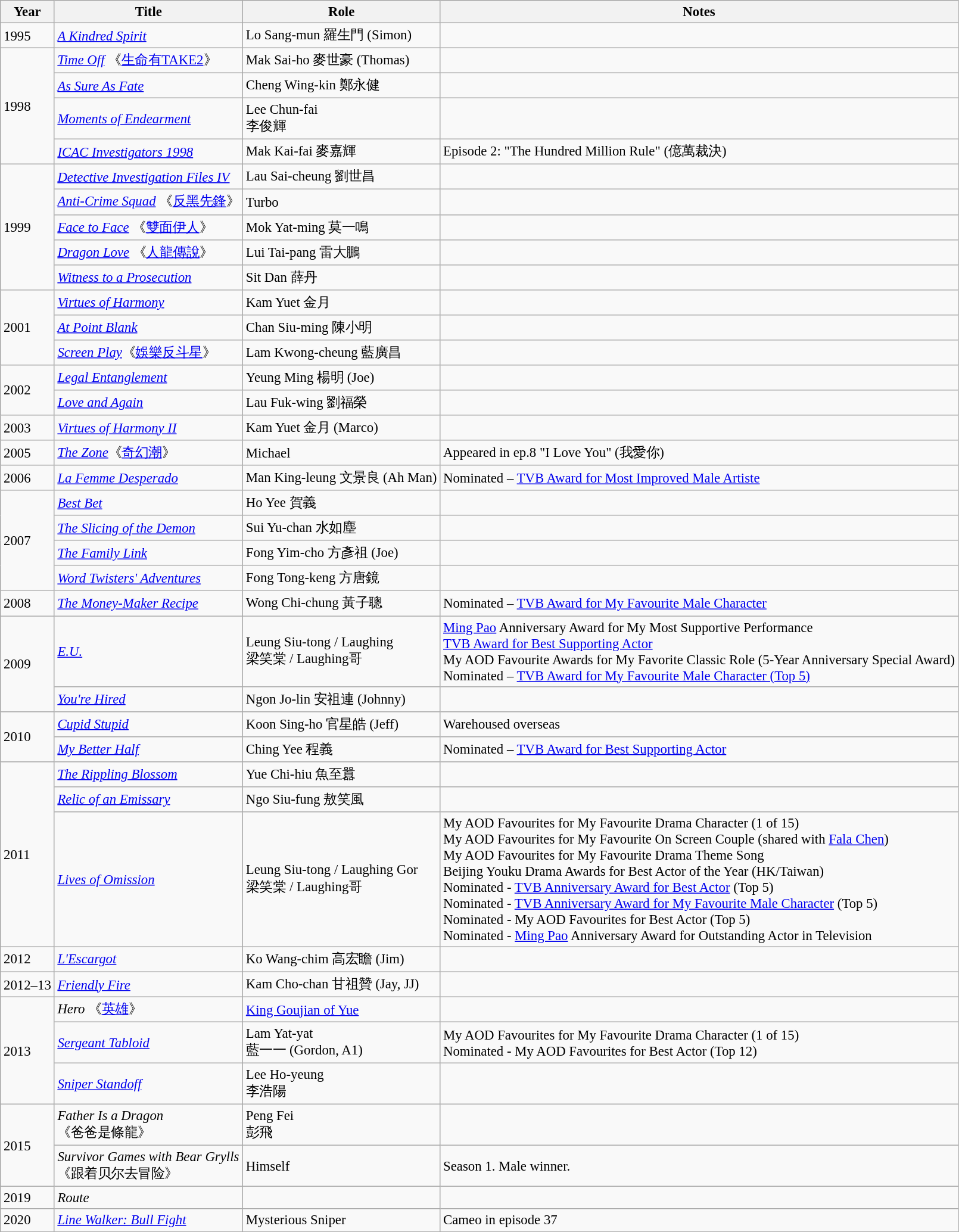<table class="wikitable" style="font-size: 95%;">
<tr>
<th>Year</th>
<th>Title</th>
<th>Role</th>
<th>Notes</th>
</tr>
<tr>
<td rowspan="1">1995</td>
<td><em><a href='#'>A Kindred Spirit</a></em></td>
<td>Lo Sang-mun  羅生門 (Simon)</td>
<td></td>
</tr>
<tr>
<td rowspan="4">1998</td>
<td><em><a href='#'>Time Off</a></em> 《<a href='#'>生命有TAKE2</a>》</td>
<td>Mak Sai-ho 麥世豪 (Thomas)</td>
<td></td>
</tr>
<tr>
<td><em><a href='#'>As Sure As Fate</a></em></td>
<td>Cheng Wing-kin 鄭永健</td>
<td></td>
</tr>
<tr>
<td><em><a href='#'>Moments of Endearment</a></em></td>
<td>Lee Chun-fai <br> 李俊輝</td>
<td></td>
</tr>
<tr>
<td><em><a href='#'>ICAC Investigators 1998</a></em></td>
<td>Mak Kai-fai 麥嘉輝</td>
<td>Episode 2: "The Hundred Million Rule" (億萬裁決)</td>
</tr>
<tr>
<td rowspan="5">1999</td>
<td><em><a href='#'>Detective Investigation Files IV</a></em></td>
<td>Lau Sai-cheung 劉世昌</td>
<td></td>
</tr>
<tr>
<td><em><a href='#'>Anti-Crime Squad</a></em> 《<a href='#'>反黑先鋒</a>》</td>
<td>Turbo</td>
<td></td>
</tr>
<tr>
<td><em><a href='#'>Face to Face</a></em> 《<a href='#'>雙面伊人</a>》</td>
<td>Mok Yat-ming 莫一鳴</td>
<td></td>
</tr>
<tr>
<td><em><a href='#'>Dragon Love</a></em> 《<a href='#'>人龍傳說</a>》</td>
<td>Lui Tai-pang 雷大鵬</td>
<td></td>
</tr>
<tr>
<td><em><a href='#'>Witness to a Prosecution</a></em></td>
<td>Sit Dan 薛丹</td>
<td></td>
</tr>
<tr>
<td rowspan="3">2001</td>
<td><em><a href='#'>Virtues of Harmony</a></em></td>
<td>Kam Yuet 金月</td>
<td></td>
</tr>
<tr>
<td><em><a href='#'>At Point Blank</a></em></td>
<td>Chan Siu-ming 陳小明</td>
<td></td>
</tr>
<tr>
<td><em><a href='#'>Screen Play</a></em>《<a href='#'>娛樂反斗星</a>》</td>
<td>Lam Kwong-cheung 藍廣昌</td>
<td></td>
</tr>
<tr>
<td rowspan="2">2002</td>
<td><em><a href='#'>Legal Entanglement</a></em></td>
<td>Yeung Ming 楊明 (Joe)</td>
<td></td>
</tr>
<tr>
<td><em><a href='#'>Love and Again</a></em></td>
<td>Lau Fuk-wing 劉福榮</td>
<td></td>
</tr>
<tr>
<td rowspan="1">2003</td>
<td><em><a href='#'>Virtues of Harmony II</a></em></td>
<td>Kam Yuet 金月 (Marco)</td>
<td></td>
</tr>
<tr>
<td>2005</td>
<td><em><a href='#'>The Zone</a></em>《<a href='#'>奇幻潮</a>》</td>
<td>Michael</td>
<td>Appeared in ep.8 "I Love You" (我愛你)</td>
</tr>
<tr>
<td rowspan="1">2006</td>
<td><em><a href='#'>La Femme Desperado</a></em></td>
<td>Man King-leung 文景良 (Ah Man)</td>
<td>Nominated – <a href='#'>TVB Award for Most Improved Male Artiste</a></td>
</tr>
<tr>
<td rowspan="4">2007</td>
<td><em><a href='#'>Best Bet</a></em></td>
<td>Ho Yee 賀義</td>
<td></td>
</tr>
<tr>
<td><em><a href='#'>The Slicing of the Demon</a></em></td>
<td>Sui Yu-chan 水如塵</td>
<td></td>
</tr>
<tr>
<td><em><a href='#'>The Family Link</a></em></td>
<td>Fong Yim-cho 方彥祖 (Joe)</td>
<td></td>
</tr>
<tr>
<td><em><a href='#'>Word Twisters' Adventures</a></em></td>
<td>Fong Tong-keng 方唐鏡</td>
<td></td>
</tr>
<tr>
<td rowspan="1">2008</td>
<td><em><a href='#'>The Money-Maker Recipe</a></em></td>
<td>Wong Chi-chung 黃子聰</td>
<td>Nominated – <a href='#'>TVB Award for My Favourite Male Character</a></td>
</tr>
<tr>
<td rowspan="2">2009</td>
<td><em><a href='#'>E.U.</a></em></td>
<td>Leung Siu-tong / Laughing  <br> 梁笑棠 / Laughing哥</td>
<td><a href='#'>Ming Pao</a> Anniversary Award for My Most Supportive Performance<br><a href='#'>TVB Award for Best Supporting Actor</a><br>My AOD Favourite Awards for My Favorite Classic Role (5-Year Anniversary Special Award)<br>Nominated – <a href='#'>TVB Award for My Favourite Male Character (Top 5)</a></td>
</tr>
<tr>
<td><em><a href='#'>You're Hired</a></em></td>
<td>Ngon Jo-lin 安祖連 (Johnny)</td>
<td></td>
</tr>
<tr>
<td rowspan="2">2010</td>
<td><em><a href='#'>Cupid Stupid</a></em></td>
<td>Koon Sing-ho 官星皓 (Jeff)</td>
<td>Warehoused overseas</td>
</tr>
<tr>
<td><em><a href='#'>My Better Half</a></em></td>
<td>Ching Yee 程義</td>
<td>Nominated – <a href='#'>TVB Award for Best Supporting Actor</a></td>
</tr>
<tr>
<td rowspan="3">2011</td>
<td><em><a href='#'>The Rippling Blossom</a></em></td>
<td>Yue Chi-hiu 魚至囂</td>
<td></td>
</tr>
<tr>
<td><em><a href='#'>Relic of an Emissary</a></em></td>
<td>Ngo Siu-fung 敖笑風</td>
<td></td>
</tr>
<tr>
<td><em><a href='#'>Lives of Omission</a></em></td>
<td>Leung Siu-tong / Laughing Gor <br> 梁笑棠 / Laughing哥</td>
<td>My AOD Favourites for My Favourite Drama Character (1 of 15)<br>My AOD Favourites for My Favourite On Screen Couple (shared with <a href='#'>Fala Chen</a>)<br>My AOD Favourites for My Favourite Drama Theme Song<br>Beijing Youku Drama Awards for Best Actor of the Year (HK/Taiwan) <br>Nominated - <a href='#'>TVB Anniversary Award for Best Actor</a> (Top 5)<br>Nominated - <a href='#'>TVB Anniversary Award for My Favourite Male Character</a> (Top 5)<br>Nominated - My AOD Favourites for Best Actor (Top 5)<br>Nominated - <a href='#'>Ming Pao</a> Anniversary Award for Outstanding Actor in Television</td>
</tr>
<tr>
<td rowspan="1">2012</td>
<td><em><a href='#'>L'Escargot</a></em></td>
<td>Ko Wang-chim 高宏瞻 (Jim)</td>
<td></td>
</tr>
<tr>
<td>2012–13</td>
<td><em><a href='#'>Friendly Fire</a></em></td>
<td>Kam Cho-chan 甘祖贊 (Jay, JJ)</td>
<td></td>
</tr>
<tr>
<td rowspan="3">2013</td>
<td><em>Hero</em> 《<a href='#'>英雄</a>》</td>
<td><a href='#'>King Goujian of Yue</a></td>
<td></td>
</tr>
<tr>
<td><em><a href='#'>Sergeant Tabloid</a></em></td>
<td>Lam Yat-yat <br> 藍一一 (Gordon, A1)</td>
<td>My AOD Favourites for My Favourite Drama Character (1 of 15)<br>Nominated - My AOD Favourites for Best Actor (Top 12)</td>
</tr>
<tr>
<td><em><a href='#'>Sniper Standoff</a></em></td>
<td>Lee Ho-yeung <br> 李浩陽</td>
<td></td>
</tr>
<tr>
<td rowspan="2">2015</td>
<td><em>Father Is a Dragon</em> <br> 《爸爸是條龍》</td>
<td>Peng Fei<br>彭飛</td>
<td></td>
</tr>
<tr>
<td><em>Survivor Games with Bear Grylls</em> <br> 《跟着贝尔去冒险》</td>
<td>Himself <br></td>
<td>Season 1. Male winner.</td>
</tr>
<tr>
<td rowspan="1">2019</td>
<td><em>Route</em></td>
<td></td>
<td></td>
</tr>
<tr>
<td>2020</td>
<td><em><a href='#'>Line Walker: Bull Fight</a></em></td>
<td>Mysterious Sniper</td>
<td>Cameo in episode 37</td>
</tr>
<tr>
</tr>
</table>
